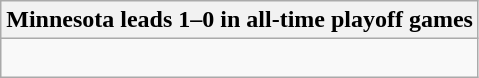<table class="wikitable collapsible collapsed">
<tr>
<th>Minnesota leads 1–0 in all-time playoff games</th>
</tr>
<tr>
<td><br></td>
</tr>
</table>
